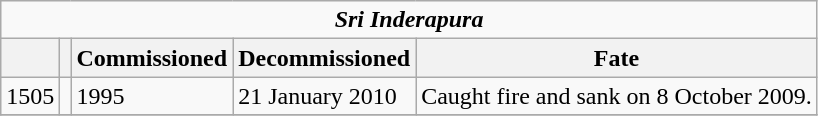<table class="collapsible wikitable">
<tr>
<td align=center colspan=5><strong><em>Sri Inderapura</em></strong></td>
</tr>
<tr>
<th></th>
<th></th>
<th>Commissioned</th>
<th>Decommissioned</th>
<th>Fate</th>
</tr>
<tr>
<td>1505</td>
<td></td>
<td>1995</td>
<td>21 January 2010</td>
<td>Caught fire and sank on 8 October 2009.</td>
</tr>
<tr>
</tr>
</table>
